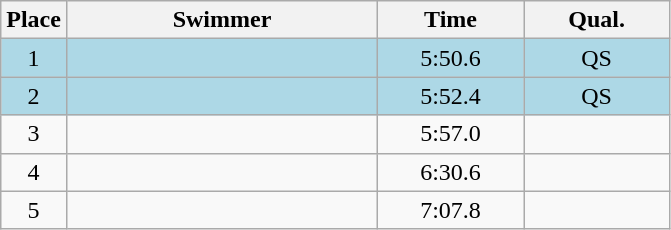<table class=wikitable style="text-align:center">
<tr>
<th>Place</th>
<th width=200>Swimmer</th>
<th width=90>Time</th>
<th width=90>Qual.</th>
</tr>
<tr bgcolor=lightblue>
<td>1</td>
<td align=left></td>
<td>5:50.6</td>
<td>QS</td>
</tr>
<tr bgcolor=lightblue>
<td>2</td>
<td align=left></td>
<td>5:52.4</td>
<td>QS</td>
</tr>
<tr>
<td>3</td>
<td align=left></td>
<td>5:57.0</td>
<td></td>
</tr>
<tr>
<td>4</td>
<td align=left></td>
<td>6:30.6</td>
<td></td>
</tr>
<tr>
<td>5</td>
<td align=left></td>
<td>7:07.8</td>
<td></td>
</tr>
</table>
